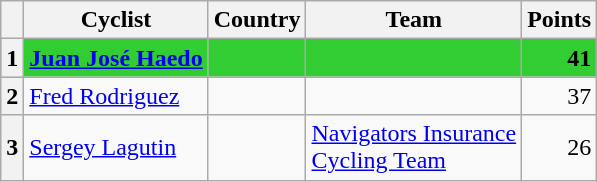<table class="wikitable">
<tr>
<th></th>
<th>Cyclist</th>
<th>Country</th>
<th>Team</th>
<th>Points</th>
</tr>
<tr bgcolor="#32CD32">
<th>1</th>
<td><strong><a href='#'>Juan José Haedo</a></strong></td>
<td><strong></strong></td>
<td><strong></strong></td>
<td align="right"><strong>41</strong></td>
</tr>
<tr>
<th>2</th>
<td><a href='#'>Fred Rodriguez</a></td>
<td></td>
<td></td>
<td align="right">37</td>
</tr>
<tr>
<th>3</th>
<td><a href='#'>Sergey Lagutin</a></td>
<td></td>
<td><a href='#'>Navigators Insurance<br>Cycling Team</a></td>
<td align="right">26</td>
</tr>
</table>
